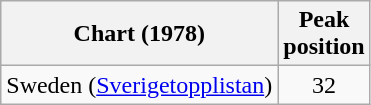<table class="wikitable">
<tr>
<th>Chart (1978)</th>
<th>Peak<br>position</th>
</tr>
<tr>
<td>Sweden (<a href='#'>Sverigetopplistan</a>)</td>
<td align="center">32</td>
</tr>
</table>
